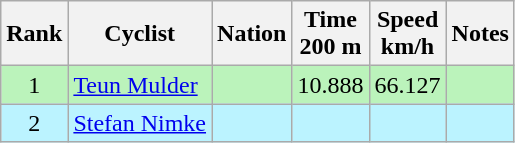<table class="wikitable sortable" style="text-align:center;">
<tr>
<th>Rank</th>
<th>Cyclist</th>
<th>Nation</th>
<th>Time<br>200 m</th>
<th>Speed<br>km/h</th>
<th>Notes</th>
</tr>
<tr bgcolor=bbf3bb>
<td>1</td>
<td align=left><a href='#'>Teun Mulder</a></td>
<td align=left></td>
<td>10.888</td>
<td>66.127</td>
<td></td>
</tr>
<tr bgcolor=bbf3ff>
<td>2</td>
<td align=left><a href='#'>Stefan Nimke</a></td>
<td align=left></td>
<td></td>
<td></td>
<td></td>
</tr>
</table>
